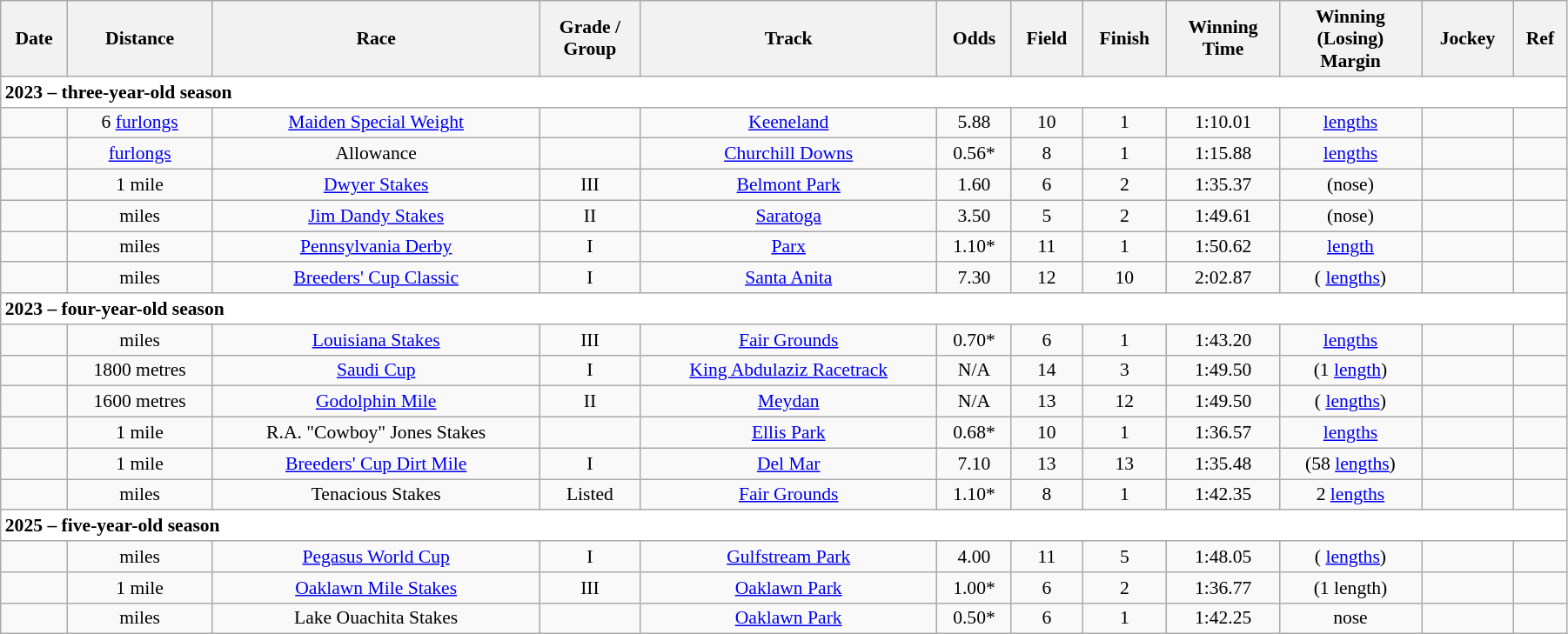<table class = "wikitable sortable" style="text-align:center; width:95%; font-size:90%">
<tr>
<th scope="col">Date</th>
<th scope="col">Distance</th>
<th scope="col">Race</th>
<th scope="col">Grade /<br>Group</th>
<th scope="col">Track</th>
<th scope="col">Odds</th>
<th scope="col">Field</th>
<th scope="col">Finish</th>
<th scope="col">Winning<br>Time</th>
<th scope="col">Winning<br>(Losing)<br>Margin</th>
<th scope="col">Jockey</th>
<th scope="col" class="unsortable">Ref</th>
</tr>
<tr style="background-color:white">
<td align="left" colspan=12><strong>2023 – three-year-old season</strong></td>
</tr>
<tr>
<td></td>
<td> 6 <a href='#'>furlongs</a></td>
<td><a href='#'>Maiden Special Weight</a></td>
<td></td>
<td><a href='#'>Keeneland</a></td>
<td>5.88</td>
<td>10</td>
<td>1</td>
<td>1:10.01</td>
<td> <a href='#'>lengths</a></td>
<td></td>
<td></td>
</tr>
<tr>
<td></td>
<td>  <a href='#'>furlongs</a></td>
<td>Allowance</td>
<td></td>
<td><a href='#'>Churchill Downs</a></td>
<td>0.56*</td>
<td>8</td>
<td>1</td>
<td>1:15.88</td>
<td> <a href='#'>lengths</a></td>
<td></td>
<td></td>
</tr>
<tr>
<td></td>
<td> 1 mile</td>
<td><a href='#'>Dwyer Stakes</a></td>
<td>III</td>
<td><a href='#'>Belmont Park</a></td>
<td>1.60</td>
<td>6</td>
<td>2</td>
<td>1:35.37</td>
<td> (nose)</td>
<td></td>
<td></td>
</tr>
<tr>
<td></td>
<td>  miles</td>
<td><a href='#'>Jim Dandy Stakes</a></td>
<td>II</td>
<td><a href='#'>Saratoga</a></td>
<td>3.50</td>
<td>5</td>
<td>2</td>
<td>1:49.61</td>
<td> (nose)</td>
<td></td>
<td></td>
</tr>
<tr>
<td></td>
<td>  miles</td>
<td><a href='#'>Pennsylvania Derby</a></td>
<td> I</td>
<td><a href='#'>Parx</a></td>
<td>1.10*</td>
<td>11</td>
<td>1</td>
<td>1:50.62</td>
<td> <a href='#'>length</a></td>
<td></td>
<td></td>
</tr>
<tr>
<td></td>
<td>   miles</td>
<td><a href='#'>Breeders' Cup Classic</a></td>
<td>I</td>
<td><a href='#'>Santa Anita</a></td>
<td>7.30</td>
<td>12</td>
<td>10</td>
<td>2:02.87</td>
<td> ( <a href='#'>lengths</a>)</td>
<td></td>
<td></td>
</tr>
<tr style="background-color:white">
<td align="left" colspan=12><strong>2023 – four-year-old season</strong></td>
</tr>
<tr>
<td></td>
<td>  miles</td>
<td><a href='#'>Louisiana Stakes</a></td>
<td> III</td>
<td><a href='#'>Fair Grounds</a></td>
<td>0.70*</td>
<td>6</td>
<td>1</td>
<td>1:43.20</td>
<td> <a href='#'>lengths</a></td>
<td></td>
<td></td>
</tr>
<tr>
<td></td>
<td> 1800 metres</td>
<td><a href='#'>Saudi Cup</a></td>
<td> I</td>
<td><a href='#'>King Abdulaziz Racetrack</a></td>
<td> N/A</td>
<td>14</td>
<td>3</td>
<td>1:49.50</td>
<td>(1 <a href='#'>length</a>)</td>
<td></td>
<td></td>
</tr>
<tr>
<td></td>
<td> 1600 metres</td>
<td><a href='#'>Godolphin Mile</a></td>
<td> II</td>
<td><a href='#'>Meydan</a></td>
<td> N/A</td>
<td>13</td>
<td>12</td>
<td>1:49.50</td>
<td>( <a href='#'>lengths</a>)</td>
<td></td>
<td></td>
</tr>
<tr>
<td></td>
<td> 1 mile</td>
<td>R.A. "Cowboy" Jones Stakes</td>
<td></td>
<td><a href='#'>Ellis Park</a></td>
<td>0.68*</td>
<td>10</td>
<td>1</td>
<td>1:36.57</td>
<td> <a href='#'>lengths</a></td>
<td></td>
<td></td>
</tr>
<tr>
<td></td>
<td> 1 mile</td>
<td><a href='#'>Breeders' Cup Dirt Mile</a></td>
<td>I</td>
<td><a href='#'>Del Mar</a></td>
<td>7.10</td>
<td>13</td>
<td>13</td>
<td>1:35.48</td>
<td> (58 <a href='#'>lengths</a>)</td>
<td></td>
<td></td>
</tr>
<tr>
<td></td>
<td>  miles</td>
<td>Tenacious Stakes</td>
<td>  Listed</td>
<td><a href='#'>Fair Grounds</a></td>
<td> 1.10*</td>
<td>8</td>
<td>1</td>
<td>1:42.35</td>
<td> 2 <a href='#'>lengths</a></td>
<td></td>
<td></td>
</tr>
<tr style="background-color:white">
<td align="left" colspan=12><strong>2025 – five-year-old season</strong></td>
</tr>
<tr>
<td></td>
<td>  miles</td>
<td><a href='#'>Pegasus World Cup</a></td>
<td> I</td>
<td><a href='#'>Gulfstream Park</a></td>
<td>  4.00</td>
<td>11</td>
<td>5</td>
<td>1:48.05</td>
<td> ( <a href='#'>lengths</a>)</td>
<td></td>
<td></td>
</tr>
<tr>
<td></td>
<td> 1 mile</td>
<td><a href='#'>Oaklawn Mile Stakes</a></td>
<td> III</td>
<td><a href='#'>Oaklawn Park</a></td>
<td> 1.00*</td>
<td>6</td>
<td>2</td>
<td>1:36.77</td>
<td>  (1 length)</td>
<td></td>
<td></td>
</tr>
<tr>
<td></td>
<td>  miles</td>
<td>Lake Ouachita Stakes</td>
<td></td>
<td><a href='#'>Oaklawn Park</a></td>
<td> 0.50*</td>
<td>6</td>
<td>1</td>
<td>1:42.25</td>
<td>  nose</td>
<td></td>
<td></td>
</tr>
</table>
